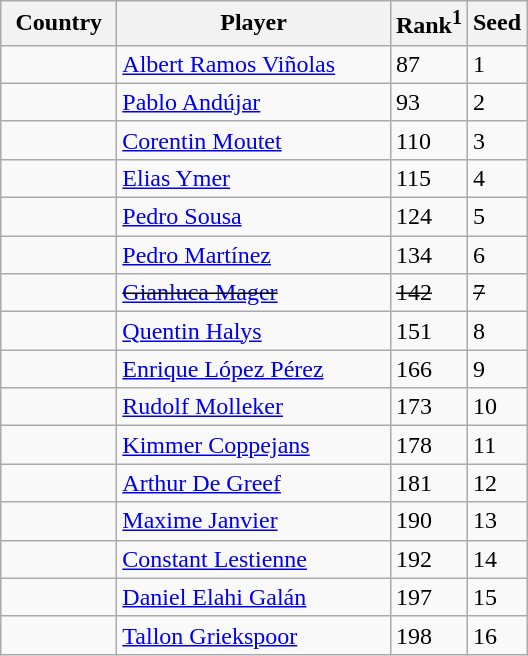<table class="sortable wikitable">
<tr>
<th width="70">Country</th>
<th width="175">Player</th>
<th>Rank<sup>1</sup></th>
<th>Seed</th>
</tr>
<tr>
<td></td>
<td><a href='#'>Albert Ramos Viñolas</a></td>
<td>87</td>
<td>1</td>
</tr>
<tr>
<td></td>
<td><a href='#'>Pablo Andújar</a></td>
<td>93</td>
<td>2</td>
</tr>
<tr>
<td></td>
<td><a href='#'>Corentin Moutet</a></td>
<td>110</td>
<td>3</td>
</tr>
<tr>
<td></td>
<td><a href='#'>Elias Ymer</a></td>
<td>115</td>
<td>4</td>
</tr>
<tr>
<td></td>
<td><a href='#'>Pedro Sousa</a></td>
<td>124</td>
<td>5</td>
</tr>
<tr>
<td></td>
<td><a href='#'>Pedro Martínez</a></td>
<td>134</td>
<td>6</td>
</tr>
<tr>
<td><s></s></td>
<td><s><a href='#'>Gianluca Mager</a></s></td>
<td><s>142</s></td>
<td><s>7</s></td>
</tr>
<tr>
<td></td>
<td><a href='#'>Quentin Halys</a></td>
<td>151</td>
<td>8</td>
</tr>
<tr>
<td></td>
<td><a href='#'>Enrique López Pérez</a></td>
<td>166</td>
<td>9</td>
</tr>
<tr>
<td></td>
<td><a href='#'>Rudolf Molleker</a></td>
<td>173</td>
<td>10</td>
</tr>
<tr>
<td></td>
<td><a href='#'>Kimmer Coppejans</a></td>
<td>178</td>
<td>11</td>
</tr>
<tr>
<td></td>
<td><a href='#'>Arthur De Greef</a></td>
<td>181</td>
<td>12</td>
</tr>
<tr>
<td></td>
<td><a href='#'>Maxime Janvier</a></td>
<td>190</td>
<td>13</td>
</tr>
<tr>
<td></td>
<td><a href='#'>Constant Lestienne</a></td>
<td>192</td>
<td>14</td>
</tr>
<tr>
<td></td>
<td><a href='#'>Daniel Elahi Galán</a></td>
<td>197</td>
<td>15</td>
</tr>
<tr>
<td></td>
<td><a href='#'>Tallon Griekspoor</a></td>
<td>198</td>
<td>16</td>
</tr>
</table>
